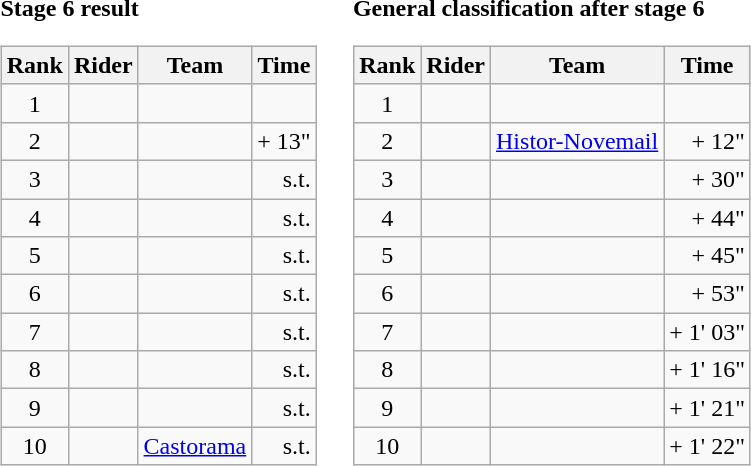<table>
<tr>
<td><strong>Stage 6 result</strong><br><table class="wikitable">
<tr>
<th scope="col">Rank</th>
<th scope="col">Rider</th>
<th scope="col">Team</th>
<th scope="col">Time</th>
</tr>
<tr>
<td style="text-align:center;">1</td>
<td></td>
<td></td>
<td style="text-align:right;"></td>
</tr>
<tr>
<td style="text-align:center;">2</td>
<td> </td>
<td></td>
<td style="text-align:right;">+ 13"</td>
</tr>
<tr>
<td style="text-align:center;">3</td>
<td></td>
<td></td>
<td style="text-align:right;">s.t.</td>
</tr>
<tr>
<td style="text-align:center;">4</td>
<td></td>
<td></td>
<td style="text-align:right;">s.t.</td>
</tr>
<tr>
<td style="text-align:center;">5</td>
<td></td>
<td></td>
<td style="text-align:right;">s.t.</td>
</tr>
<tr>
<td style="text-align:center;">6</td>
<td></td>
<td></td>
<td style="text-align:right;">s.t.</td>
</tr>
<tr>
<td style="text-align:center;">7</td>
<td></td>
<td></td>
<td style="text-align:right;">s.t.</td>
</tr>
<tr>
<td style="text-align:center;">8</td>
<td></td>
<td></td>
<td style="text-align:right;">s.t.</td>
</tr>
<tr>
<td style="text-align:center;">9</td>
<td></td>
<td></td>
<td style="text-align:right;">s.t.</td>
</tr>
<tr>
<td style="text-align:center;">10</td>
<td></td>
<td><a href='#'>Castorama</a></td>
<td style="text-align:right;">s.t.</td>
</tr>
</table>
</td>
<td></td>
<td><strong>General classification after stage 6</strong><br><table class="wikitable">
<tr>
<th scope="col">Rank</th>
<th scope="col">Rider</th>
<th scope="col">Team</th>
<th scope="col">Time</th>
</tr>
<tr>
<td style="text-align:center;">1</td>
<td> </td>
<td></td>
<td style="text-align:right;"></td>
</tr>
<tr>
<td style="text-align:center;">2</td>
<td></td>
<td><a href='#'>Histor-Novemail</a></td>
<td style="text-align:right;">+ 12"</td>
</tr>
<tr>
<td style="text-align:center;">3</td>
<td></td>
<td></td>
<td style="text-align:right;">+ 30"</td>
</tr>
<tr>
<td style="text-align:center;">4</td>
<td></td>
<td></td>
<td style="text-align:right;">+ 44"</td>
</tr>
<tr>
<td style="text-align:center;">5</td>
<td></td>
<td></td>
<td style="text-align:right;">+ 45"</td>
</tr>
<tr>
<td style="text-align:center;">6</td>
<td></td>
<td></td>
<td style="text-align:right;">+ 53"</td>
</tr>
<tr>
<td style="text-align:center;">7</td>
<td></td>
<td></td>
<td style="text-align:right;">+ 1' 03"</td>
</tr>
<tr>
<td style="text-align:center;">8</td>
<td></td>
<td></td>
<td style="text-align:right;">+ 1' 16"</td>
</tr>
<tr>
<td style="text-align:center;">9</td>
<td></td>
<td></td>
<td style="text-align:right;">+ 1' 21"</td>
</tr>
<tr>
<td style="text-align:center;">10</td>
<td></td>
<td></td>
<td style="text-align:right;">+ 1' 22"</td>
</tr>
</table>
</td>
</tr>
</table>
